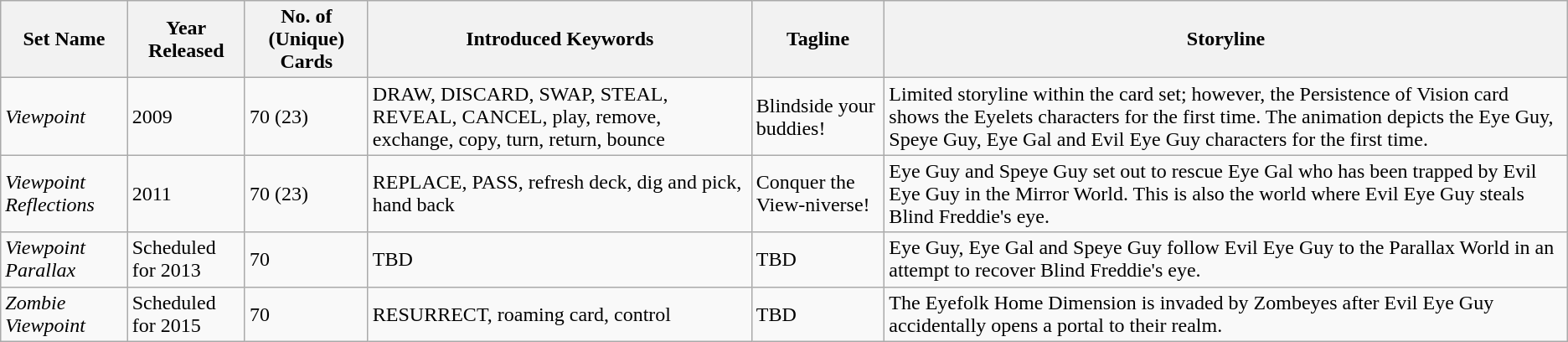<table class="wikitable">
<tr>
<th>Set Name</th>
<th>Year Released</th>
<th>No. of (Unique) Cards</th>
<th>Introduced Keywords</th>
<th>Tagline</th>
<th>Storyline</th>
</tr>
<tr>
<td><em>Viewpoint</em></td>
<td>2009</td>
<td>70 (23)</td>
<td>DRAW, DISCARD, SWAP, STEAL, REVEAL, CANCEL, play, remove, exchange, copy, turn, return, bounce</td>
<td>Blindside your buddies!</td>
<td>Limited storyline within the card set; however, the Persistence of Vision card shows the Eyelets characters for the first time.  The  animation depicts the Eye Guy, Speye Guy, Eye Gal and Evil Eye Guy characters for the first time.</td>
</tr>
<tr>
<td><em>Viewpoint Reflections</em></td>
<td>2011</td>
<td>70 (23)</td>
<td>REPLACE, PASS, refresh deck, dig and pick, hand back</td>
<td>Conquer the View-niverse!</td>
<td>Eye Guy and Speye Guy set out to rescue Eye Gal who has been trapped by Evil Eye Guy in the Mirror World.  This is also the world where Evil Eye Guy steals Blind Freddie's eye.</td>
</tr>
<tr>
<td><em>Viewpoint Parallax</em></td>
<td>Scheduled for 2013</td>
<td>70</td>
<td>TBD</td>
<td>TBD</td>
<td>Eye Guy, Eye Gal and Speye Guy follow Evil Eye Guy to the Parallax World in an attempt to recover Blind Freddie's eye.</td>
</tr>
<tr>
<td><em>Zombie Viewpoint</em></td>
<td>Scheduled for 2015</td>
<td>70</td>
<td>RESURRECT, roaming card, control</td>
<td>TBD</td>
<td>The Eyefolk Home Dimension is invaded by Zombeyes after Evil Eye Guy accidentally opens a portal to their realm.</td>
</tr>
</table>
